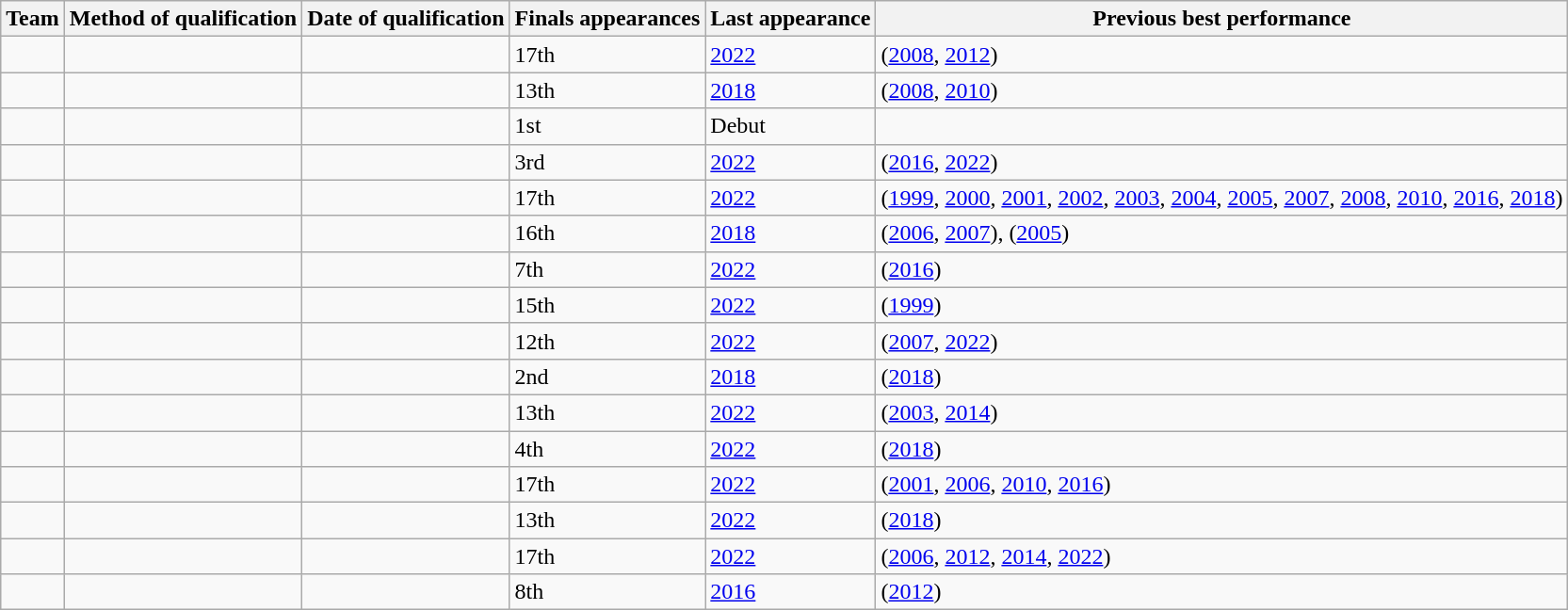<table class="wikitable sortable" style="text-align: left;">
<tr>
<th>Team</th>
<th>Method of qualification</th>
<th>Date of qualification</th>
<th>Finals appearances</th>
<th>Last appearance</th>
<th>Previous best performance</th>
</tr>
<tr>
<td></td>
<td></td>
<td></td>
<td>17th</td>
<td><a href='#'>2022</a></td>
<td> (<a href='#'>2008</a>, <a href='#'>2012</a>)</td>
</tr>
<tr>
<td></td>
<td></td>
<td></td>
<td>13th</td>
<td><a href='#'>2018</a></td>
<td> (<a href='#'>2008</a>, <a href='#'>2010</a>)</td>
</tr>
<tr>
<td></td>
<td></td>
<td></td>
<td>1st</td>
<td>Debut</td>
<td></td>
</tr>
<tr>
<td></td>
<td></td>
<td></td>
<td>3rd</td>
<td><a href='#'>2022</a></td>
<td> (<a href='#'>2016</a>, <a href='#'>2022</a>)</td>
</tr>
<tr>
<td></td>
<td></td>
<td></td>
<td>17th</td>
<td><a href='#'>2022</a></td>
<td> (<a href='#'>1999</a>, <a href='#'>2000</a>, <a href='#'>2001</a>, <a href='#'>2002</a>, <a href='#'>2003</a>, <a href='#'>2004</a>, <a href='#'>2005</a>, <a href='#'>2007</a>, <a href='#'>2008</a>, <a href='#'>2010</a>, <a href='#'>2016</a>, <a href='#'>2018</a>)</td>
</tr>
<tr>
<td></td>
<td></td>
<td></td>
<td>16th</td>
<td><a href='#'>2018</a></td>
<td> (<a href='#'>2006</a>, <a href='#'>2007</a>),  (<a href='#'>2005</a>)</td>
</tr>
<tr>
<td></td>
<td></td>
<td></td>
<td>7th</td>
<td><a href='#'>2022</a></td>
<td> (<a href='#'>2016</a>)</td>
</tr>
<tr>
<td></td>
<td></td>
<td></td>
<td>15th</td>
<td><a href='#'>2022</a></td>
<td> (<a href='#'>1999</a>)</td>
</tr>
<tr>
<td></td>
<td></td>
<td></td>
<td>12th</td>
<td><a href='#'>2022</a></td>
<td> (<a href='#'>2007</a>, <a href='#'>2022</a>)</td>
</tr>
<tr>
<td></td>
<td></td>
<td></td>
<td>2nd</td>
<td><a href='#'>2018</a></td>
<td> (<a href='#'>2018</a>)</td>
</tr>
<tr>
<td></td>
<td></td>
<td></td>
<td>13th</td>
<td><a href='#'>2022</a></td>
<td> (<a href='#'>2003</a>, <a href='#'>2014</a>)</td>
</tr>
<tr>
<td></td>
<td></td>
<td></td>
<td>4th</td>
<td><a href='#'>2022</a></td>
<td> (<a href='#'>2018</a>)</td>
</tr>
<tr>
<td></td>
<td></td>
<td></td>
<td>17th</td>
<td><a href='#'>2022</a></td>
<td> (<a href='#'>2001</a>, <a href='#'>2006</a>, <a href='#'>2010</a>, <a href='#'>2016</a>)</td>
</tr>
<tr>
<td></td>
<td></td>
<td></td>
<td>13th</td>
<td><a href='#'>2022</a></td>
<td> (<a href='#'>2018</a>)</td>
</tr>
<tr>
<td></td>
<td></td>
<td></td>
<td>17th</td>
<td><a href='#'>2022</a></td>
<td> (<a href='#'>2006</a>, <a href='#'>2012</a>, <a href='#'>2014</a>, <a href='#'>2022</a>)</td>
</tr>
<tr>
<td></td>
<td></td>
<td></td>
<td>8th</td>
<td><a href='#'>2016</a></td>
<td> (<a href='#'>2012</a>)</td>
</tr>
</table>
